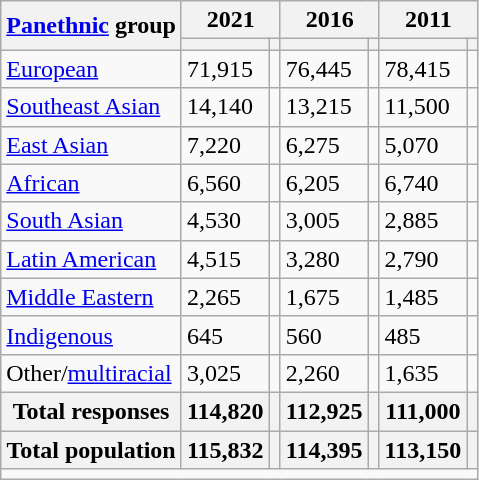<table class="wikitable collapsible sortable">
<tr>
<th rowspan="2"><a href='#'>Panethnic</a> group</th>
<th colspan="2">2021</th>
<th colspan="2">2016</th>
<th colspan="2">2011</th>
</tr>
<tr>
<th><a href='#'></a></th>
<th></th>
<th></th>
<th></th>
<th></th>
<th></th>
</tr>
<tr>
<td><a href='#'>European</a></td>
<td>71,915</td>
<td></td>
<td>76,445</td>
<td></td>
<td>78,415</td>
<td></td>
</tr>
<tr>
<td><a href='#'>Southeast Asian</a></td>
<td>14,140</td>
<td></td>
<td>13,215</td>
<td></td>
<td>11,500</td>
<td></td>
</tr>
<tr>
<td><a href='#'>East Asian</a></td>
<td>7,220</td>
<td></td>
<td>6,275</td>
<td></td>
<td>5,070</td>
<td></td>
</tr>
<tr>
<td><a href='#'>African</a></td>
<td>6,560</td>
<td></td>
<td>6,205</td>
<td></td>
<td>6,740</td>
<td></td>
</tr>
<tr>
<td><a href='#'>South Asian</a></td>
<td>4,530</td>
<td></td>
<td>3,005</td>
<td></td>
<td>2,885</td>
<td></td>
</tr>
<tr>
<td><a href='#'>Latin American</a></td>
<td>4,515</td>
<td></td>
<td>3,280</td>
<td></td>
<td>2,790</td>
<td></td>
</tr>
<tr>
<td><a href='#'>Middle Eastern</a></td>
<td>2,265</td>
<td></td>
<td>1,675</td>
<td></td>
<td>1,485</td>
<td></td>
</tr>
<tr>
<td><a href='#'>Indigenous</a></td>
<td>645</td>
<td></td>
<td>560</td>
<td></td>
<td>485</td>
<td></td>
</tr>
<tr>
<td>Other/<a href='#'>multiracial</a></td>
<td>3,025</td>
<td></td>
<td>2,260</td>
<td></td>
<td>1,635</td>
<td></td>
</tr>
<tr>
<th>Total responses</th>
<th>114,820</th>
<th></th>
<th>112,925</th>
<th></th>
<th>111,000</th>
<th></th>
</tr>
<tr class="sortbottom">
<th>Total population</th>
<th>115,832</th>
<th></th>
<th>114,395</th>
<th></th>
<th>113,150</th>
<th></th>
</tr>
<tr class="sortbottom">
<td colspan="15"></td>
</tr>
</table>
